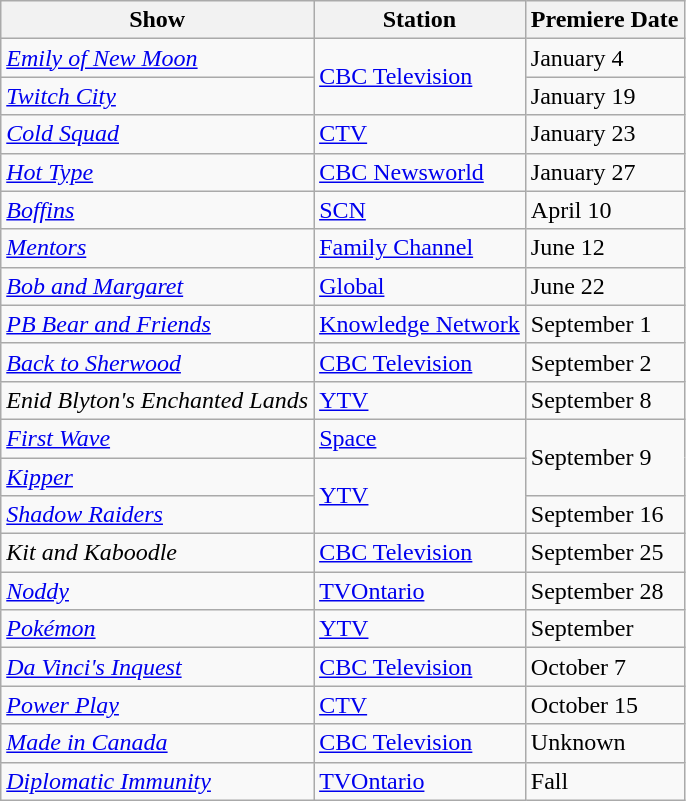<table class="wikitable">
<tr>
<th>Show</th>
<th>Station</th>
<th>Premiere Date</th>
</tr>
<tr>
<td><em><a href='#'>Emily of New Moon</a></em></td>
<td rowspan="2"><a href='#'>CBC Television</a></td>
<td>January 4</td>
</tr>
<tr>
<td><em><a href='#'>Twitch City</a></em></td>
<td>January 19</td>
</tr>
<tr>
<td><em><a href='#'>Cold Squad</a></em></td>
<td><a href='#'>CTV</a></td>
<td>January 23</td>
</tr>
<tr>
<td><em><a href='#'>Hot Type</a></em></td>
<td><a href='#'>CBC Newsworld</a></td>
<td>January 27</td>
</tr>
<tr>
<td><em><a href='#'>Boffins</a></em></td>
<td><a href='#'>SCN</a></td>
<td>April 10</td>
</tr>
<tr>
<td><em><a href='#'>Mentors</a></em></td>
<td><a href='#'>Family Channel</a></td>
<td>June 12</td>
</tr>
<tr>
<td><em><a href='#'>Bob and Margaret</a></em></td>
<td><a href='#'>Global</a></td>
<td>June 22</td>
</tr>
<tr>
<td><em><a href='#'>PB Bear and Friends</a></em></td>
<td><a href='#'>Knowledge Network</a></td>
<td>September 1</td>
</tr>
<tr>
<td><em><a href='#'>Back to Sherwood</a></em></td>
<td><a href='#'>CBC Television</a></td>
<td>September 2</td>
</tr>
<tr>
<td><em>Enid Blyton's Enchanted Lands</em></td>
<td><a href='#'>YTV</a></td>
<td>September 8</td>
</tr>
<tr>
<td><em><a href='#'>First Wave</a></em></td>
<td><a href='#'>Space</a></td>
<td rowspan="2">September 9</td>
</tr>
<tr>
<td><em><a href='#'>Kipper</a></em></td>
<td rowspan="2"><a href='#'>YTV</a></td>
</tr>
<tr>
<td><em><a href='#'>Shadow Raiders</a></em></td>
<td>September 16</td>
</tr>
<tr>
<td><em>Kit and Kaboodle</em></td>
<td><a href='#'>CBC Television</a></td>
<td>September 25</td>
</tr>
<tr>
<td><em><a href='#'>Noddy</a></em></td>
<td><a href='#'>TVOntario</a></td>
<td>September 28</td>
</tr>
<tr>
<td><em><a href='#'>Pokémon</a></em></td>
<td><a href='#'>YTV</a></td>
<td>September</td>
</tr>
<tr>
<td><em><a href='#'>Da Vinci's Inquest</a></em></td>
<td><a href='#'>CBC Television</a></td>
<td>October 7</td>
</tr>
<tr>
<td><em><a href='#'>Power Play</a></em></td>
<td><a href='#'>CTV</a></td>
<td>October 15</td>
</tr>
<tr>
<td><em><a href='#'>Made in Canada</a></em></td>
<td><a href='#'>CBC Television</a></td>
<td>Unknown</td>
</tr>
<tr>
<td><em><a href='#'>Diplomatic Immunity</a></em></td>
<td><a href='#'>TVOntario</a></td>
<td>Fall</td>
</tr>
</table>
